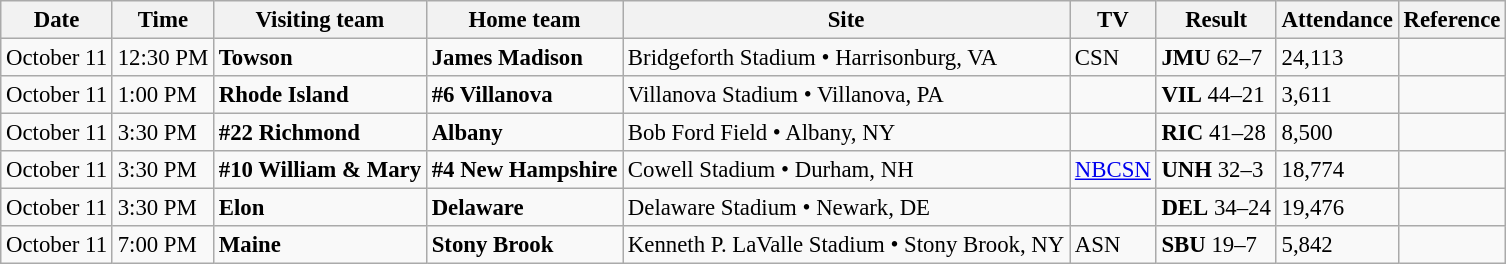<table class="wikitable" style="font-size:95%;">
<tr>
<th>Date</th>
<th>Time</th>
<th>Visiting team</th>
<th>Home team</th>
<th>Site</th>
<th>TV</th>
<th>Result</th>
<th>Attendance</th>
<th class="unsortable">Reference</th>
</tr>
<tr bgcolor=>
<td>October 11</td>
<td>12:30 PM</td>
<td><strong>Towson</strong></td>
<td><strong>James Madison</strong></td>
<td>Bridgeforth Stadium • Harrisonburg, VA</td>
<td>CSN</td>
<td><strong>JMU</strong> 62–7</td>
<td>24,113</td>
<td></td>
</tr>
<tr bgcolor=>
<td>October 11</td>
<td>1:00 PM</td>
<td><strong>Rhode Island</strong></td>
<td><strong>#6 Villanova</strong></td>
<td>Villanova Stadium • Villanova, PA</td>
<td></td>
<td><strong>VIL</strong> 44–21</td>
<td>3,611</td>
<td></td>
</tr>
<tr bgcolor=>
<td>October 11</td>
<td>3:30 PM</td>
<td><strong>#22 Richmond</strong></td>
<td><strong>Albany</strong></td>
<td>Bob Ford Field • Albany, NY</td>
<td></td>
<td><strong>RIC</strong> 41–28</td>
<td>8,500</td>
<td></td>
</tr>
<tr bgcolor=>
<td>October 11</td>
<td>3:30 PM</td>
<td><strong>#10 William & Mary</strong></td>
<td><strong>#4 New Hampshire</strong></td>
<td>Cowell Stadium • Durham, NH</td>
<td><a href='#'>NBCSN</a></td>
<td><strong>UNH</strong> 32–3</td>
<td>18,774</td>
<td></td>
</tr>
<tr bgcolor=>
<td>October 11</td>
<td>3:30 PM</td>
<td><strong>Elon</strong></td>
<td><strong>Delaware</strong></td>
<td>Delaware Stadium • Newark, DE</td>
<td></td>
<td><strong>DEL</strong> 34–24</td>
<td>19,476</td>
<td></td>
</tr>
<tr bgcolor=>
<td>October 11</td>
<td>7:00 PM</td>
<td><strong>Maine</strong></td>
<td><strong>Stony Brook</strong></td>
<td>Kenneth P. LaValle Stadium • Stony Brook, NY</td>
<td>ASN</td>
<td><strong>SBU</strong> 19–7</td>
<td>5,842</td>
<td></td>
</tr>
</table>
